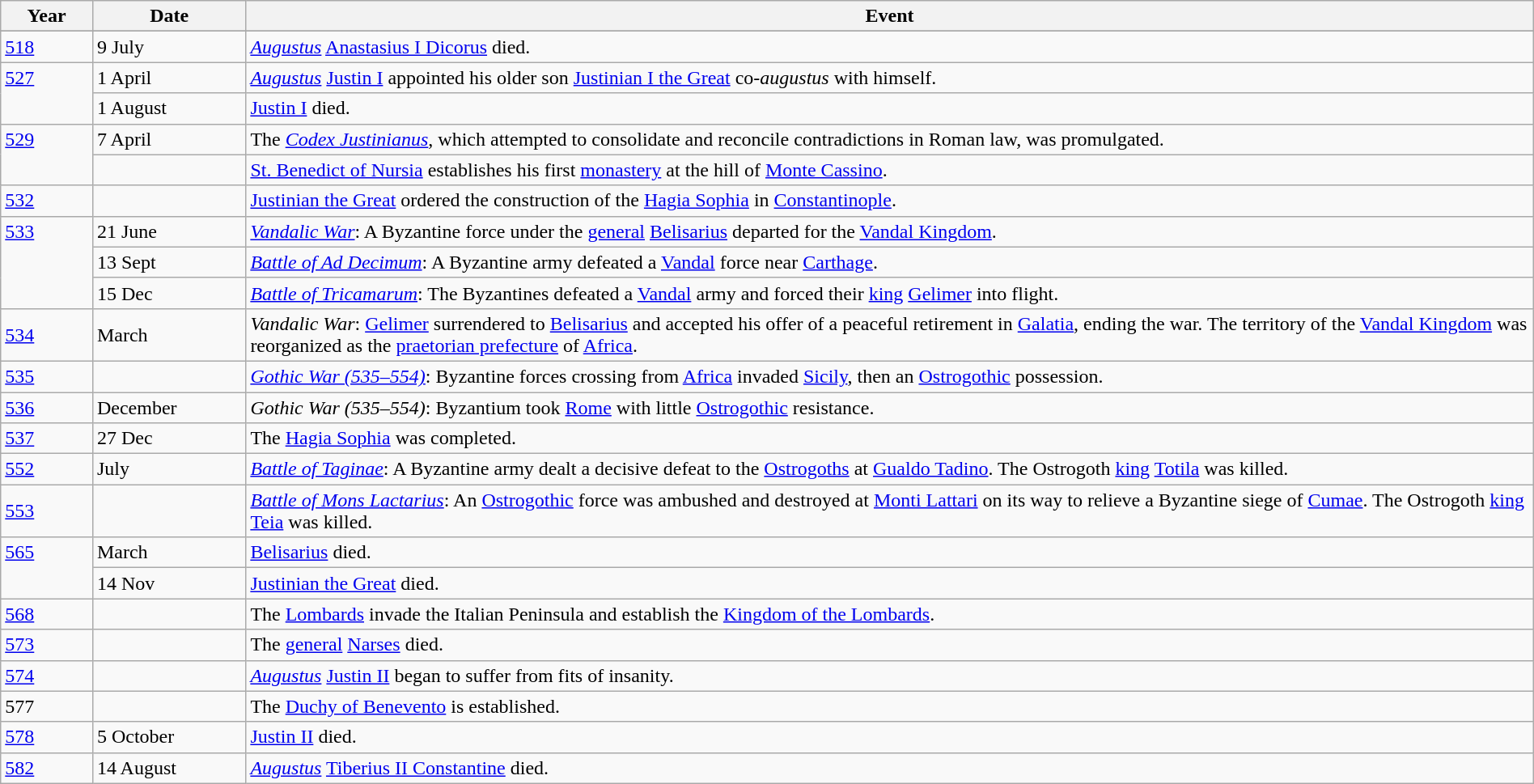<table class="wikitable" width="100%">
<tr>
<th style="width:6%">Year</th>
<th style="width:10%">Date</th>
<th>Event</th>
</tr>
<tr>
</tr>
<tr>
<td><a href='#'>518</a></td>
<td>9 July</td>
<td><em><a href='#'>Augustus</a></em> <a href='#'>Anastasius I Dicorus</a> died.</td>
</tr>
<tr>
<td rowspan="2" valign="top"><a href='#'>527</a></td>
<td>1 April</td>
<td><em><a href='#'>Augustus</a></em> <a href='#'>Justin I</a> appointed his older son <a href='#'>Justinian I the Great</a> co-<em>augustus</em> with himself.</td>
</tr>
<tr>
<td>1 August</td>
<td><a href='#'>Justin I</a> died.</td>
</tr>
<tr>
<td rowspan="2" valign="top"><a href='#'>529</a></td>
<td>7 April</td>
<td>The <em><a href='#'>Codex Justinianus</a></em>, which attempted to consolidate and reconcile contradictions in Roman law, was promulgated.</td>
</tr>
<tr>
<td></td>
<td><a href='#'>St. Benedict of Nursia</a> establishes his first <a href='#'>monastery</a> at the hill of <a href='#'>Monte Cassino</a>.</td>
</tr>
<tr>
<td><a href='#'>532</a></td>
<td></td>
<td><a href='#'>Justinian the Great</a> ordered the construction of the <a href='#'>Hagia Sophia</a> in <a href='#'>Constantinople</a>.</td>
</tr>
<tr>
<td rowspan="3" valign="top"><a href='#'>533</a></td>
<td>21 June</td>
<td><em><a href='#'>Vandalic War</a></em>: A Byzantine force under the <a href='#'>general</a> <a href='#'>Belisarius</a> departed for the <a href='#'>Vandal Kingdom</a>.</td>
</tr>
<tr>
<td>13 Sept</td>
<td><em><a href='#'>Battle of Ad Decimum</a></em>: A Byzantine army defeated a <a href='#'>Vandal</a> force near <a href='#'>Carthage</a>.</td>
</tr>
<tr>
<td>15 Dec</td>
<td><em><a href='#'>Battle of Tricamarum</a></em>: The Byzantines defeated a <a href='#'>Vandal</a> army and forced their <a href='#'>king</a> <a href='#'>Gelimer</a> into flight.</td>
</tr>
<tr>
<td><a href='#'>534</a></td>
<td>March</td>
<td><em>Vandalic War</em>: <a href='#'>Gelimer</a> surrendered to <a href='#'>Belisarius</a> and accepted his offer of a peaceful retirement in <a href='#'>Galatia</a>, ending the war.  The territory of the <a href='#'>Vandal Kingdom</a> was reorganized as the <a href='#'>praetorian prefecture</a> of <a href='#'>Africa</a>.</td>
</tr>
<tr>
<td><a href='#'>535</a></td>
<td></td>
<td><em><a href='#'>Gothic War (535–554)</a></em>: Byzantine forces crossing from <a href='#'>Africa</a> invaded <a href='#'>Sicily</a>, then an <a href='#'>Ostrogothic</a> possession.</td>
</tr>
<tr>
<td><a href='#'>536</a></td>
<td>December</td>
<td><em>Gothic War (535–554)</em>: Byzantium took <a href='#'>Rome</a> with little <a href='#'>Ostrogothic</a> resistance.</td>
</tr>
<tr>
<td><a href='#'>537</a></td>
<td>27 Dec</td>
<td>The <a href='#'>Hagia Sophia</a> was completed.</td>
</tr>
<tr>
<td><a href='#'>552</a></td>
<td>July</td>
<td><em><a href='#'>Battle of Taginae</a></em>: A Byzantine army dealt a decisive defeat to the <a href='#'>Ostrogoths</a> at <a href='#'>Gualdo Tadino</a>.  The Ostrogoth <a href='#'>king</a> <a href='#'>Totila</a> was killed.</td>
</tr>
<tr>
<td><a href='#'>553</a></td>
<td></td>
<td><em><a href='#'>Battle of Mons Lactarius</a></em>: An <a href='#'>Ostrogothic</a> force was ambushed and destroyed at <a href='#'>Monti Lattari</a> on its way to relieve a Byzantine siege of <a href='#'>Cumae</a>.  The Ostrogoth <a href='#'>king</a> <a href='#'>Teia</a> was killed.</td>
</tr>
<tr>
<td rowspan="2" valign="top"><a href='#'>565</a></td>
<td>March</td>
<td><a href='#'>Belisarius</a> died.</td>
</tr>
<tr>
<td>14 Nov</td>
<td><a href='#'>Justinian the Great</a> died.</td>
</tr>
<tr>
<td><a href='#'>568</a></td>
<td></td>
<td>The <a href='#'>Lombards</a> invade the Italian Peninsula and establish the <a href='#'>Kingdom of the Lombards</a>.</td>
</tr>
<tr>
<td><a href='#'>573</a></td>
<td></td>
<td>The <a href='#'>general</a> <a href='#'>Narses</a> died.</td>
</tr>
<tr>
<td><a href='#'>574</a></td>
<td></td>
<td><em><a href='#'>Augustus</a></em> <a href='#'>Justin II</a> began to suffer from fits of insanity.</td>
</tr>
<tr>
<td>577</td>
<td></td>
<td>The <a href='#'>Duchy of Benevento</a> is established.</td>
</tr>
<tr>
<td><a href='#'>578</a></td>
<td>5 October</td>
<td><a href='#'>Justin II</a> died.</td>
</tr>
<tr>
<td><a href='#'>582</a></td>
<td>14 August</td>
<td><em><a href='#'>Augustus</a></em> <a href='#'>Tiberius II Constantine</a> died.</td>
</tr>
</table>
